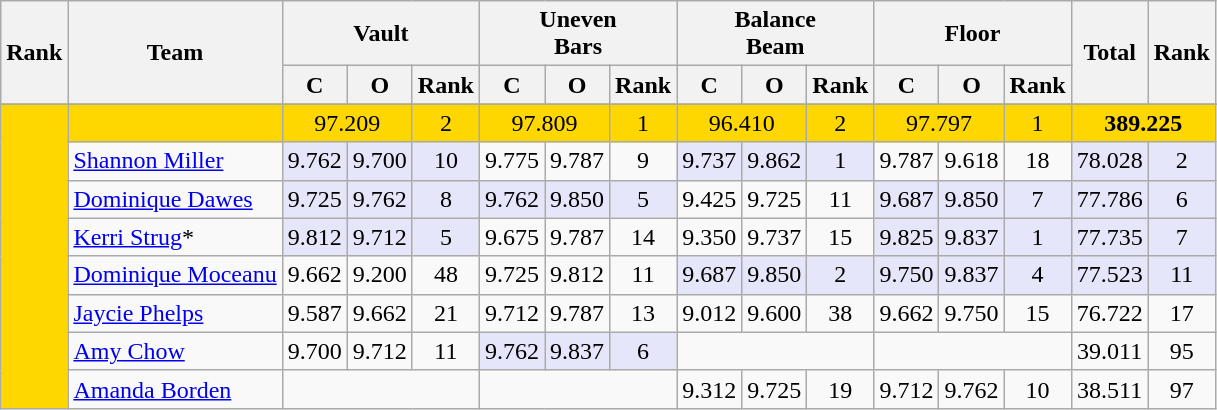<table class="wikitable" style="text-align:center">
<tr>
<th rowspan=2>Rank</th>
<th rowspan=2>Team</th>
<th colspan=3>Vault</th>
<th colspan=3>Uneven<br>Bars</th>
<th colspan=3>Balance<br>Beam</th>
<th colspan=3>Floor</th>
<th rowspan=2>Total</th>
<th rowspan=2>Rank</th>
</tr>
<tr>
<th>C</th>
<th>O</th>
<th>Rank</th>
<th>C</th>
<th>O</th>
<th>Rank</th>
<th>C</th>
<th>O</th>
<th>Rank</th>
<th>C</th>
<th>O</th>
<th>Rank</th>
</tr>
<tr>
</tr>
<tr bgcolor=gold>
<td rowspan=8></td>
<td align=left></td>
<td colspan=2>97.209</td>
<td>2</td>
<td colspan=2>97.809</td>
<td>1</td>
<td colspan=2>96.410</td>
<td>2</td>
<td colspan=2>97.797</td>
<td>1</td>
<td colspan=2><strong>389.225</strong></td>
</tr>
<tr>
<td align=left><a href='#'>Shannon Miller</a></td>
<td bgcolor="lavender">9.762</td>
<td bgcolor="lavender">9.700</td>
<td bgcolor="lavender">10</td>
<td>9.775</td>
<td>9.787</td>
<td>9</td>
<td bgcolor="lavender">9.737</td>
<td bgcolor="lavender">9.862</td>
<td bgcolor="lavender">1</td>
<td>9.787</td>
<td>9.618</td>
<td>18</td>
<td bgcolor="lavender">78.028</td>
<td bgcolor="lavender">2</td>
</tr>
<tr>
<td align=left><a href='#'>Dominique Dawes</a></td>
<td bgcolor="lavender">9.725</td>
<td bgcolor="lavender">9.762</td>
<td bgcolor="lavender">8</td>
<td bgcolor="lavender">9.762</td>
<td bgcolor="lavender">9.850</td>
<td bgcolor="lavender">5</td>
<td>9.425</td>
<td>9.725</td>
<td>11</td>
<td bgcolor="lavender">9.687</td>
<td bgcolor="lavender">9.850</td>
<td bgcolor="lavender">7</td>
<td bgcolor="lavender">77.786</td>
<td bgcolor="lavender">6</td>
</tr>
<tr>
<td align=left><a href='#'>Kerri Strug</a>*</td>
<td bgcolor="lavender">9.812</td>
<td bgcolor="lavender">9.712</td>
<td bgcolor="lavender">5</td>
<td>9.675</td>
<td>9.787</td>
<td>14</td>
<td>9.350</td>
<td>9.737</td>
<td>15</td>
<td bgcolor="lavender">9.825</td>
<td bgcolor="lavender">9.837</td>
<td bgcolor="lavender">1</td>
<td bgcolor="lavender">77.735</td>
<td bgcolor="lavender">7</td>
</tr>
<tr>
<td align=left><a href='#'>Dominique Moceanu</a></td>
<td>9.662</td>
<td>9.200</td>
<td>48</td>
<td>9.725</td>
<td>9.812</td>
<td>11</td>
<td bgcolor="lavender">9.687</td>
<td bgcolor="lavender">9.850</td>
<td bgcolor="lavender">2</td>
<td bgcolor="lavender">9.750</td>
<td bgcolor="lavender">9.837</td>
<td bgcolor="lavender">4</td>
<td bgcolor="lavender">77.523</td>
<td bgcolor="lavender">11</td>
</tr>
<tr>
<td align=left><a href='#'>Jaycie Phelps</a></td>
<td>9.587</td>
<td>9.662</td>
<td>21</td>
<td>9.712</td>
<td>9.787</td>
<td>13</td>
<td>9.012</td>
<td>9.600</td>
<td>38</td>
<td>9.662</td>
<td>9.750</td>
<td>15</td>
<td>76.722</td>
<td>17</td>
</tr>
<tr>
<td align=left><a href='#'>Amy Chow</a></td>
<td>9.700</td>
<td>9.712</td>
<td>11</td>
<td bgcolor="lavender">9.762</td>
<td bgcolor="lavender">9.837</td>
<td bgcolor="lavender">6</td>
<td colspan=3> </td>
<td colspan=3> </td>
<td>39.011</td>
<td>95</td>
</tr>
<tr>
<td align=left><a href='#'>Amanda Borden</a></td>
<td colspan=3> </td>
<td colspan=3> </td>
<td>9.312</td>
<td>9.725</td>
<td>19</td>
<td>9.712</td>
<td>9.762</td>
<td>10</td>
<td>38.511</td>
<td>97</td>
</tr>
</table>
